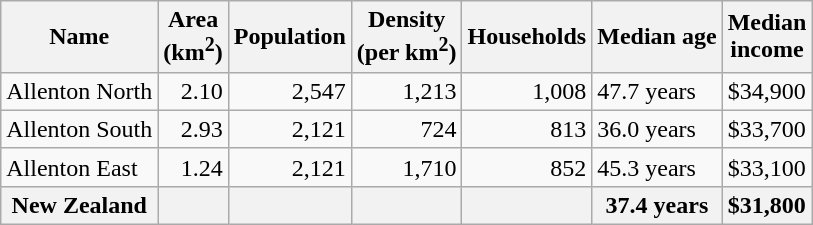<table class="wikitable">
<tr>
<th>Name</th>
<th>Area<br>(km<sup>2</sup>)</th>
<th>Population</th>
<th>Density<br>(per km<sup>2</sup>)</th>
<th>Households</th>
<th>Median age</th>
<th>Median<br>income</th>
</tr>
<tr>
<td>Allenton North</td>
<td style="text-align:right;">2.10</td>
<td style="text-align:right;">2,547</td>
<td style="text-align:right;">1,213</td>
<td style="text-align:right;">1,008</td>
<td>47.7 years</td>
<td>$34,900</td>
</tr>
<tr>
<td>Allenton South</td>
<td style="text-align:right;">2.93</td>
<td style="text-align:right;">2,121</td>
<td style="text-align:right;">724</td>
<td style="text-align:right;">813</td>
<td>36.0 years</td>
<td>$33,700</td>
</tr>
<tr>
<td>Allenton East</td>
<td style="text-align:right;">1.24</td>
<td style="text-align:right;">2,121</td>
<td style="text-align:right;">1,710</td>
<td style="text-align:right;">852</td>
<td>45.3 years</td>
<td>$33,100</td>
</tr>
<tr>
<th>New Zealand</th>
<th></th>
<th></th>
<th></th>
<th></th>
<th>37.4 years</th>
<th style="text-align:left;">$31,800</th>
</tr>
</table>
